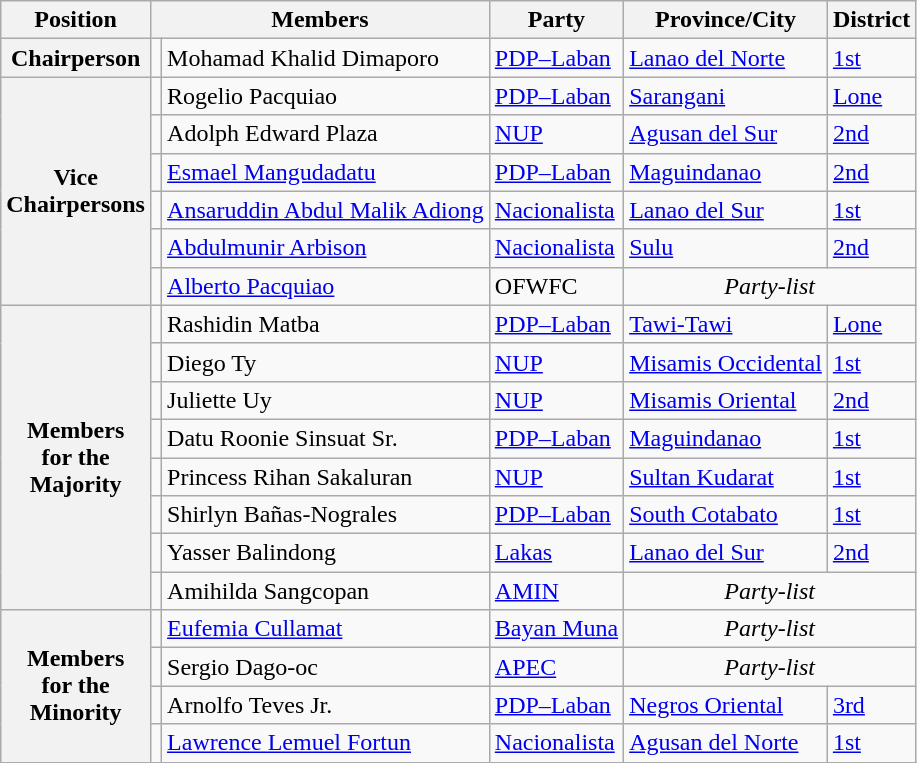<table class="wikitable" style="font-size: 100%;">
<tr>
<th>Position</th>
<th colspan="2">Members</th>
<th>Party</th>
<th>Province/City</th>
<th>District</th>
</tr>
<tr>
<th>Chairperson</th>
<td></td>
<td>Mohamad Khalid Dimaporo</td>
<td><a href='#'>PDP–Laban</a></td>
<td><a href='#'>Lanao del Norte</a></td>
<td><a href='#'>1st</a></td>
</tr>
<tr>
<th rowspan="6">Vice<br>Chairpersons</th>
<td></td>
<td>Rogelio Pacquiao</td>
<td><a href='#'>PDP–Laban</a></td>
<td><a href='#'>Sarangani</a></td>
<td><a href='#'>Lone</a></td>
</tr>
<tr>
<td></td>
<td>Adolph Edward Plaza</td>
<td><a href='#'>NUP</a></td>
<td><a href='#'>Agusan del Sur</a></td>
<td><a href='#'>2nd</a></td>
</tr>
<tr>
<td></td>
<td><a href='#'>Esmael Mangudadatu</a></td>
<td><a href='#'>PDP–Laban</a></td>
<td><a href='#'>Maguindanao</a></td>
<td><a href='#'>2nd</a></td>
</tr>
<tr>
<td></td>
<td><a href='#'>Ansaruddin Abdul Malik Adiong</a></td>
<td><a href='#'>Nacionalista</a></td>
<td><a href='#'>Lanao del Sur</a></td>
<td><a href='#'>1st</a></td>
</tr>
<tr>
<td></td>
<td><a href='#'>Abdulmunir Arbison</a></td>
<td><a href='#'>Nacionalista</a></td>
<td><a href='#'>Sulu</a></td>
<td><a href='#'>2nd</a></td>
</tr>
<tr>
<td></td>
<td><a href='#'>Alberto Pacquiao</a></td>
<td>OFWFC</td>
<td align="center" colspan="2"><em>Party-list</em></td>
</tr>
<tr>
<th rowspan="8">Members<br>for the<br>Majority</th>
<td></td>
<td>Rashidin Matba</td>
<td><a href='#'>PDP–Laban</a></td>
<td><a href='#'>Tawi-Tawi</a></td>
<td><a href='#'>Lone</a></td>
</tr>
<tr>
<td></td>
<td>Diego Ty</td>
<td><a href='#'>NUP</a></td>
<td><a href='#'>Misamis Occidental</a></td>
<td><a href='#'>1st</a></td>
</tr>
<tr>
<td></td>
<td>Juliette Uy</td>
<td><a href='#'>NUP</a></td>
<td><a href='#'>Misamis Oriental</a></td>
<td><a href='#'>2nd</a></td>
</tr>
<tr>
<td></td>
<td>Datu Roonie Sinsuat Sr.</td>
<td><a href='#'>PDP–Laban</a></td>
<td><a href='#'>Maguindanao</a></td>
<td><a href='#'>1st</a></td>
</tr>
<tr>
<td></td>
<td>Princess Rihan Sakaluran</td>
<td><a href='#'>NUP</a></td>
<td><a href='#'>Sultan Kudarat</a></td>
<td><a href='#'>1st</a></td>
</tr>
<tr>
<td></td>
<td>Shirlyn Bañas-Nograles</td>
<td><a href='#'>PDP–Laban</a></td>
<td><a href='#'>South Cotabato</a></td>
<td><a href='#'>1st</a></td>
</tr>
<tr>
<td></td>
<td>Yasser Balindong</td>
<td><a href='#'>Lakas</a></td>
<td><a href='#'>Lanao del Sur</a></td>
<td><a href='#'>2nd</a></td>
</tr>
<tr>
<td></td>
<td>Amihilda Sangcopan</td>
<td><a href='#'>AMIN</a></td>
<td align="center" colspan="2"><em>Party-list</em></td>
</tr>
<tr>
<th rowspan="4">Members<br>for the<br>Minority</th>
<td></td>
<td><a href='#'>Eufemia Cullamat</a></td>
<td><a href='#'>Bayan Muna</a></td>
<td align="center" colspan="2"><em>Party-list</em></td>
</tr>
<tr>
<td></td>
<td>Sergio Dago-oc</td>
<td><a href='#'>APEC</a></td>
<td align="center" colspan="2"><em>Party-list</em></td>
</tr>
<tr>
<td></td>
<td>Arnolfo Teves Jr.</td>
<td><a href='#'>PDP–Laban</a></td>
<td><a href='#'>Negros Oriental</a></td>
<td><a href='#'>3rd</a></td>
</tr>
<tr>
<td></td>
<td><a href='#'>Lawrence Lemuel Fortun</a></td>
<td><a href='#'>Nacionalista</a></td>
<td><a href='#'>Agusan del Norte</a></td>
<td><a href='#'>1st</a></td>
</tr>
</table>
